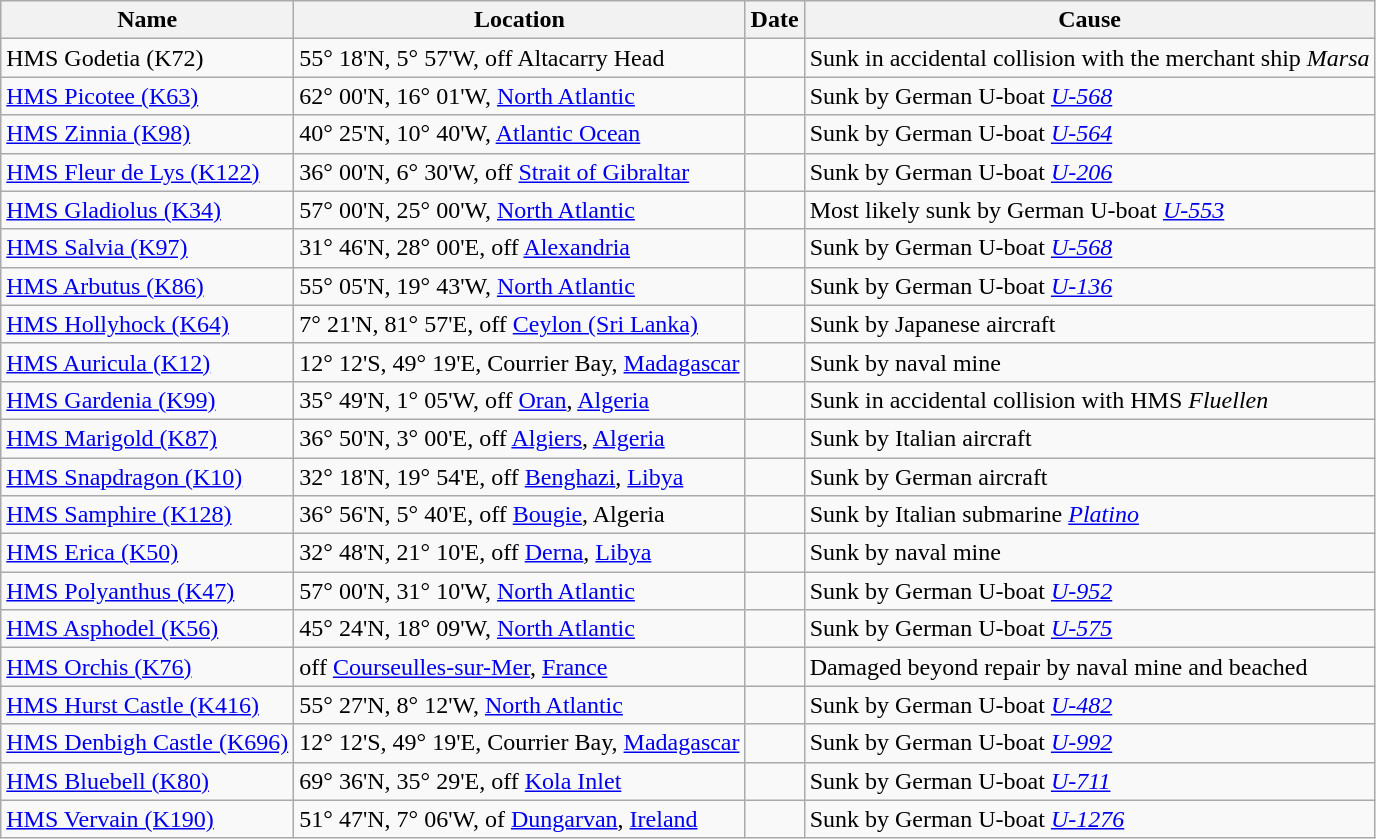<table class="wikitable sortable">
<tr>
<th>Name</th>
<th>Location</th>
<th>Date</th>
<th>Cause</th>
</tr>
<tr>
<td>HMS Godetia (K72)</td>
<td>55° 18'N, 5° 57'W, off Altacarry Head</td>
<td></td>
<td>Sunk in accidental collision with the merchant ship <em>Marsa</em></td>
</tr>
<tr>
<td><a href='#'>HMS Picotee (K63)</a></td>
<td>62° 00'N, 16° 01'W, <a href='#'>North Atlantic</a></td>
<td></td>
<td>Sunk by German U-boat <em><a href='#'>U-568</a></em></td>
</tr>
<tr>
<td><a href='#'>HMS Zinnia (K98)</a></td>
<td>40° 25'N, 10° 40'W, <a href='#'>Atlantic Ocean</a></td>
<td></td>
<td>Sunk by German U-boat <em><a href='#'>U-564</a></em></td>
</tr>
<tr>
<td><a href='#'>HMS Fleur de Lys (K122)</a></td>
<td>36° 00'N, 6° 30'W, off <a href='#'>Strait of Gibraltar</a></td>
<td></td>
<td>Sunk by German U-boat <a href='#'><em>U-206</em></a></td>
</tr>
<tr>
<td><a href='#'>HMS Gladiolus (K34)</a></td>
<td>57° 00'N, 25° 00'W, <a href='#'>North Atlantic</a></td>
<td></td>
<td>Most likely sunk by German U-boat <em><a href='#'>U-553</a></em></td>
</tr>
<tr>
<td><a href='#'>HMS Salvia (K97)</a></td>
<td>31° 46'N, 28° 00'E, off <a href='#'>Alexandria</a></td>
<td></td>
<td>Sunk by German U-boat <em><a href='#'>U-568</a></em></td>
</tr>
<tr>
<td><a href='#'>HMS Arbutus (K86)</a></td>
<td>55° 05'N, 19° 43'W, <a href='#'>North Atlantic</a></td>
<td></td>
<td>Sunk by German U-boat <em><a href='#'>U-136</a></em></td>
</tr>
<tr>
<td><a href='#'>HMS Hollyhock (K64)</a></td>
<td>7° 21'N, 81° 57'E, off <a href='#'>Ceylon (Sri Lanka)</a></td>
<td></td>
<td>Sunk by Japanese aircraft</td>
</tr>
<tr>
<td><a href='#'>HMS Auricula (K12)</a></td>
<td>12° 12'S, 49° 19'E, Courrier Bay, <a href='#'>Madagascar</a></td>
<td></td>
<td>Sunk by naval mine</td>
</tr>
<tr>
<td><a href='#'>HMS Gardenia (K99)</a></td>
<td>35° 49'N, 1° 05'W, off <a href='#'>Oran</a>, <a href='#'>Algeria</a></td>
<td></td>
<td>Sunk in accidental collision with HMS <em>Fluellen</em></td>
</tr>
<tr>
<td><a href='#'>HMS Marigold (K87)</a></td>
<td>36° 50'N, 3° 00'E, off <a href='#'>Algiers</a>, <a href='#'>Algeria</a></td>
<td></td>
<td>Sunk by Italian aircraft</td>
</tr>
<tr>
<td><a href='#'>HMS Snapdragon (K10)</a></td>
<td>32° 18'N, 19° 54'E, off <a href='#'>Benghazi</a>, <a href='#'>Libya</a></td>
<td></td>
<td>Sunk by German aircraft</td>
</tr>
<tr>
<td><a href='#'>HMS Samphire (K128)</a></td>
<td>36° 56'N, 5° 40'E, off <a href='#'>Bougie</a>, Algeria</td>
<td></td>
<td>Sunk by Italian submarine <a href='#'><em>Platino</em></a></td>
</tr>
<tr>
<td><a href='#'>HMS Erica (K50)</a></td>
<td>32° 48'N, 21° 10'E, off <a href='#'>Derna</a>, <a href='#'>Libya</a></td>
<td></td>
<td>Sunk by naval mine</td>
</tr>
<tr>
<td><a href='#'>HMS Polyanthus (K47)</a></td>
<td>57° 00'N, 31° 10'W, <a href='#'>North Atlantic</a></td>
<td></td>
<td>Sunk by German U-boat <a href='#'><em>U-952</em></a></td>
</tr>
<tr>
<td><a href='#'>HMS Asphodel (K56)</a></td>
<td>45° 24'N, 18° 09'W, <a href='#'>North Atlantic</a></td>
<td></td>
<td>Sunk by German U-boat <a href='#'><em>U-575</em></a></td>
</tr>
<tr>
<td><a href='#'>HMS Orchis (K76)</a></td>
<td>off <a href='#'>Courseulles-sur-Mer</a>, <a href='#'>France</a></td>
<td></td>
<td>Damaged beyond repair by naval mine and beached</td>
</tr>
<tr>
<td><a href='#'>HMS Hurst Castle (K416)</a></td>
<td>55° 27'N, 8° 12'W, <a href='#'>North Atlantic</a></td>
<td></td>
<td>Sunk by German U-boat <a href='#'><em>U-482</em></a></td>
</tr>
<tr>
<td><a href='#'>HMS Denbigh Castle (K696)</a></td>
<td>12° 12'S, 49° 19'E, Courrier Bay, <a href='#'>Madagascar</a></td>
<td></td>
<td>Sunk by German U-boat <a href='#'><em>U-992</em></a></td>
</tr>
<tr>
<td><a href='#'>HMS Bluebell (K80)</a></td>
<td>69° 36'N, 35° 29'E, off <a href='#'>Kola Inlet</a></td>
<td></td>
<td>Sunk by German U-boat <a href='#'><em>U-711</em></a></td>
</tr>
<tr>
<td><a href='#'>HMS Vervain (K190)</a></td>
<td>51° 47'N, 7° 06'W, of <a href='#'>Dungarvan</a>, <a href='#'>Ireland</a></td>
<td></td>
<td>Sunk by German U-boat <a href='#'><em>U-1276</em></a></td>
</tr>
</table>
